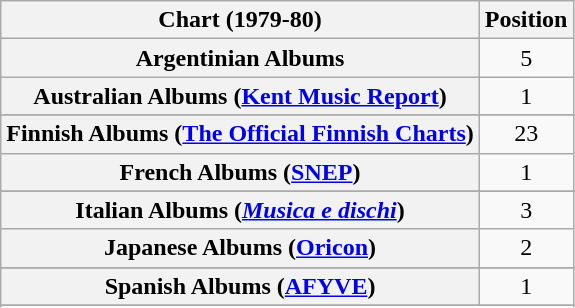<table class="wikitable sortable plainrowheaders" style="text-align:center;">
<tr>
<th>Chart (1979-80)</th>
<th>Position</th>
</tr>
<tr>
<th scope="row">Argentinian Albums</th>
<td align="center">5</td>
</tr>
<tr>
<th scope="row">Australian Albums (<a href='#'>Kent Music Report</a>)</th>
<td>1</td>
</tr>
<tr>
</tr>
<tr>
</tr>
<tr>
</tr>
<tr>
<th scope="row">Finnish Albums (<a href='#'>The Official Finnish Charts</a>)</th>
<td align="center">23</td>
</tr>
<tr>
<th scope="row">French Albums (<a href='#'>SNEP</a>)</th>
<td align="center">1</td>
</tr>
<tr>
</tr>
<tr>
<th scope="row">Italian Albums (<em><a href='#'>Musica e dischi</a></em>)</th>
<td style="text-align:center;">3</td>
</tr>
<tr>
<th scope="row">Japanese Albums (<a href='#'>Oricon</a>)</th>
<td align="center">2</td>
</tr>
<tr>
</tr>
<tr>
</tr>
<tr>
<th scope="row">Spanish Albums (<a href='#'>AFYVE</a>)</th>
<td>1</td>
</tr>
<tr>
</tr>
<tr>
</tr>
<tr>
</tr>
</table>
